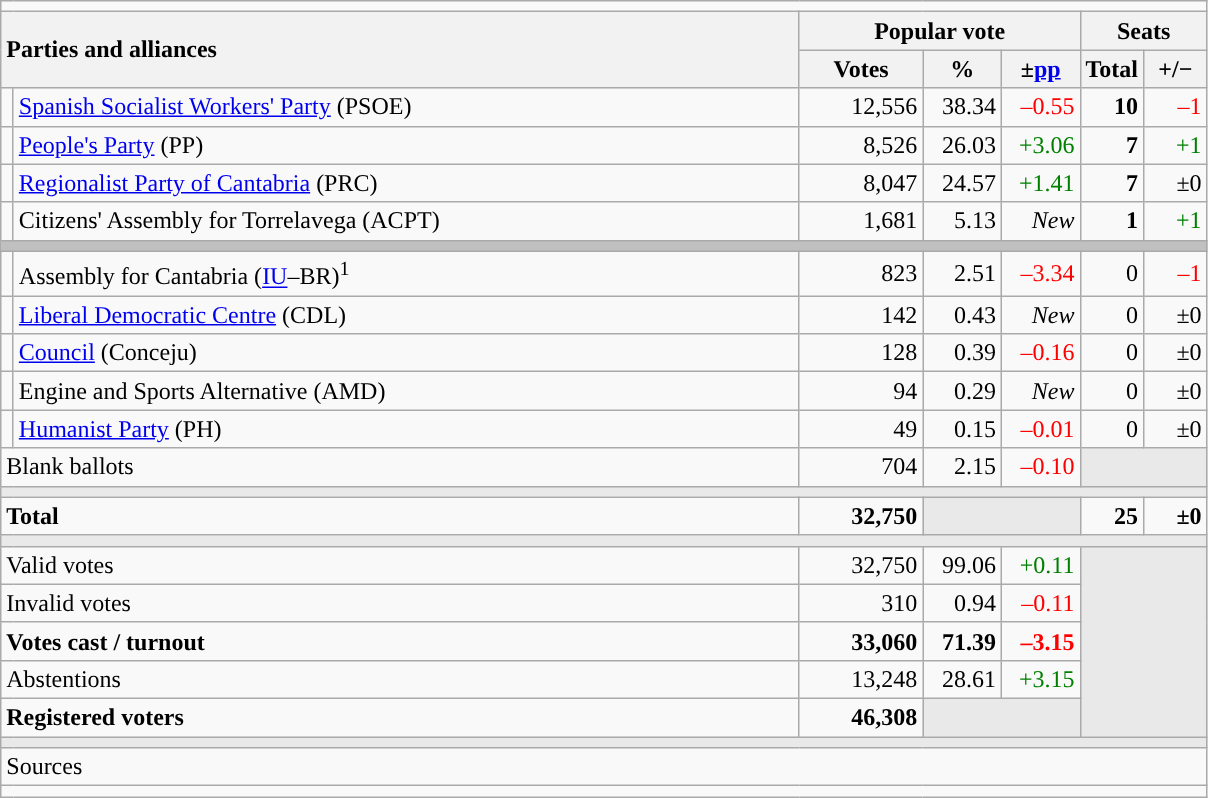<table class="wikitable" style="text-align:right;">
<tr>
<td colspan="7"></td>
</tr>
<tr>
<th style="text-align:left;" rowspan="2" colspan="2" width="525">Parties and alliances</th>
<th colspan="3">Popular vote</th>
<th colspan="2">Seats</th>
</tr>
<tr>
<th width="75">Votes</th>
<th width="45">%</th>
<th width="45">±<a href='#'>pp</a></th>
<th width="35">Total</th>
<th width="35">+/−</th>
</tr>
<tr>
<td width="1" style="color:inherit;background:"></td>
<td align="left"><a href='#'>Spanish Socialist Workers' Party</a> (PSOE)</td>
<td>12,556</td>
<td>38.34</td>
<td style="color:red;">–0.55</td>
<td><strong>10</strong></td>
<td style="color:red;">–1</td>
</tr>
<tr>
<td style="color:inherit;background:"></td>
<td align="left"><a href='#'>People's Party</a> (PP)</td>
<td>8,526</td>
<td>26.03</td>
<td style="color:green;">+3.06</td>
<td><strong>7</strong></td>
<td style="color:green;">+1</td>
</tr>
<tr>
<td style="color:inherit;background:"></td>
<td align="left"><a href='#'>Regionalist Party of Cantabria</a> (PRC)</td>
<td>8,047</td>
<td>24.57</td>
<td style="color:green;">+1.41</td>
<td><strong>7</strong></td>
<td>±0</td>
</tr>
<tr>
<td style="color:inherit;background:"></td>
<td align="left">Citizens' Assembly for Torrelavega (ACPT)</td>
<td>1,681</td>
<td>5.13</td>
<td><em>New</em></td>
<td><strong>1</strong></td>
<td style="color:green;">+1</td>
</tr>
<tr>
<td colspan="7" bgcolor="#C0C0C0"></td>
</tr>
<tr>
<td style="color:inherit;background:"></td>
<td align="left">Assembly for Cantabria (<a href='#'>IU</a>–BR)<sup>1</sup></td>
<td>823</td>
<td>2.51</td>
<td style="color:red;">–3.34</td>
<td>0</td>
<td style="color:red;">–1</td>
</tr>
<tr>
<td style="color:inherit;background:"></td>
<td align="left"><a href='#'>Liberal Democratic Centre</a> (CDL)</td>
<td>142</td>
<td>0.43</td>
<td><em>New</em></td>
<td>0</td>
<td>±0</td>
</tr>
<tr>
<td style="color:inherit;background:"></td>
<td align="left"><a href='#'>Council</a> (Conceju)</td>
<td>128</td>
<td>0.39</td>
<td style="color:red;">–0.16</td>
<td>0</td>
<td>±0</td>
</tr>
<tr>
<td style="color:inherit;background:"></td>
<td align="left">Engine and Sports Alternative (AMD)</td>
<td>94</td>
<td>0.29</td>
<td><em>New</em></td>
<td>0</td>
<td>±0</td>
</tr>
<tr>
<td style="color:inherit;background:"></td>
<td align="left"><a href='#'>Humanist Party</a> (PH)</td>
<td>49</td>
<td>0.15</td>
<td style="color:red;">–0.01</td>
<td>0</td>
<td>±0</td>
</tr>
<tr>
<td align="left" colspan="2">Blank ballots</td>
<td>704</td>
<td>2.15</td>
<td style="color:red;">–0.10</td>
<td bgcolor="#E9E9E9" colspan="2"></td>
</tr>
<tr>
<td colspan="7" bgcolor="#E9E9E9"></td>
</tr>
<tr style="font-weight:bold;">
<td align="left" colspan="2">Total</td>
<td>32,750</td>
<td bgcolor="#E9E9E9" colspan="2"></td>
<td>25</td>
<td>±0</td>
</tr>
<tr>
<td colspan="7" bgcolor="#E9E9E9"></td>
</tr>
<tr>
<td align="left" colspan="2">Valid votes</td>
<td>32,750</td>
<td>99.06</td>
<td style="color:green;">+0.11</td>
<td bgcolor="#E9E9E9" colspan="2" rowspan="5"></td>
</tr>
<tr>
<td align="left" colspan="2">Invalid votes</td>
<td>310</td>
<td>0.94</td>
<td style="color:red;">–0.11</td>
</tr>
<tr style="font-weight:bold;">
<td align="left" colspan="2">Votes cast / turnout</td>
<td>33,060</td>
<td>71.39</td>
<td style="color:red;">–3.15</td>
</tr>
<tr>
<td align="left" colspan="2">Abstentions</td>
<td>13,248</td>
<td>28.61</td>
<td style="color:green;">+3.15</td>
</tr>
<tr style="font-weight:bold;">
<td align="left" colspan="2">Registered voters</td>
<td>46,308</td>
<td bgcolor="#E9E9E9" colspan="2"></td>
</tr>
<tr>
<td colspan="7" bgcolor="#E9E9E9"></td>
</tr>
<tr>
<td align="left" colspan="7">Sources</td>
</tr>
<tr>
<td colspan="7" style="text-align:left; max-width:790px;"></td>
</tr>
</table>
